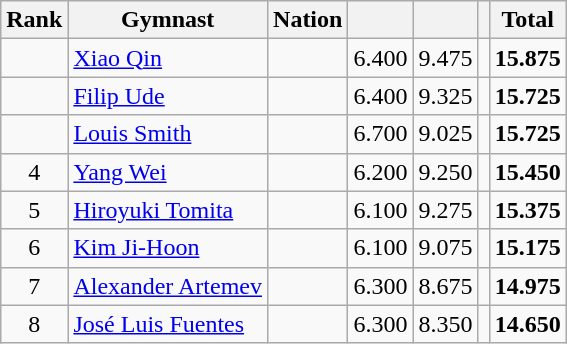<table class="wikitable sortable" style="text-align:center;">
<tr>
<th>Rank</th>
<th>Gymnast</th>
<th>Nation</th>
<th></th>
<th></th>
<th></th>
<th>Total</th>
</tr>
<tr>
<td></td>
<td align=left><a href='#'>Xiao Qin</a></td>
<td align=left></td>
<td>6.400</td>
<td>9.475</td>
<td></td>
<td><strong>15.875</strong></td>
</tr>
<tr>
<td></td>
<td align=left><a href='#'>Filip Ude</a></td>
<td align=left></td>
<td>6.400</td>
<td>9.325</td>
<td></td>
<td><strong>15.725</strong></td>
</tr>
<tr>
<td></td>
<td align=left><a href='#'>Louis Smith</a></td>
<td align=left></td>
<td>6.700</td>
<td>9.025</td>
<td></td>
<td><strong>15.725</strong></td>
</tr>
<tr>
<td>4</td>
<td align=left><a href='#'>Yang Wei</a></td>
<td align=left></td>
<td>6.200</td>
<td>9.250</td>
<td></td>
<td><strong>15.450</strong></td>
</tr>
<tr>
<td>5</td>
<td align=left><a href='#'>Hiroyuki Tomita</a></td>
<td align=left></td>
<td>6.100</td>
<td>9.275</td>
<td></td>
<td><strong>15.375</strong></td>
</tr>
<tr>
<td>6</td>
<td align=left><a href='#'>Kim Ji-Hoon</a></td>
<td align=left></td>
<td>6.100</td>
<td>9.075</td>
<td></td>
<td><strong>15.175</strong></td>
</tr>
<tr>
<td>7</td>
<td align=left><a href='#'>Alexander Artemev</a></td>
<td align=left></td>
<td>6.300</td>
<td>8.675</td>
<td></td>
<td><strong>14.975</strong></td>
</tr>
<tr>
<td>8</td>
<td align=left><a href='#'>José Luis Fuentes</a></td>
<td align=left></td>
<td>6.300</td>
<td>8.350</td>
<td></td>
<td><strong>14.650</strong></td>
</tr>
</table>
